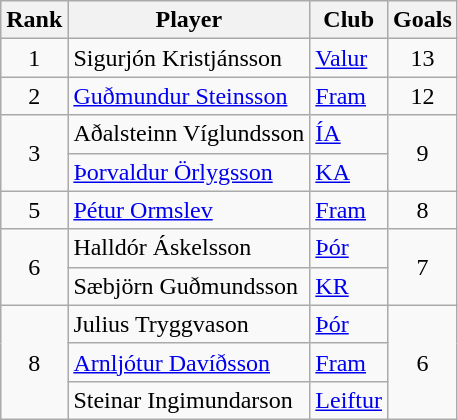<table class="wikitable" style="text-align:center;">
<tr>
<th>Rank</th>
<th>Player</th>
<th>Club</th>
<th>Goals</th>
</tr>
<tr>
<td>1</td>
<td align="left"> Sigurjón Kristjánsson</td>
<td align="left"><a href='#'>Valur</a></td>
<td>13</td>
</tr>
<tr>
<td>2</td>
<td align="left"> <a href='#'>Guðmundur Steinsson</a></td>
<td align="left"><a href='#'>Fram</a></td>
<td>12</td>
</tr>
<tr>
<td rowspan=2>3</td>
<td align="left"> Aðalsteinn Víglundsson</td>
<td align="left"><a href='#'>ÍA</a></td>
<td rowspan=2>9</td>
</tr>
<tr>
<td align="left"> <a href='#'>Þorvaldur Örlygsson</a></td>
<td align="left"><a href='#'>KA</a></td>
</tr>
<tr>
<td>5</td>
<td align="left"> <a href='#'>Pétur Ormslev</a></td>
<td align="left"><a href='#'>Fram</a></td>
<td>8</td>
</tr>
<tr>
<td rowspan=2>6</td>
<td align="left"> Halldór Áskelsson</td>
<td align="left"><a href='#'>Þór</a></td>
<td rowspan=2>7</td>
</tr>
<tr>
<td align="left"> Sæbjörn Guðmundsson</td>
<td align="left"><a href='#'>KR</a></td>
</tr>
<tr>
<td rowspan=3>8</td>
<td align="left"> Julius Tryggvason</td>
<td align="left"><a href='#'>Þór</a></td>
<td rowspan=3>6</td>
</tr>
<tr>
<td align="left"> <a href='#'>Arnljótur Davíðsson</a></td>
<td align="left"><a href='#'>Fram</a></td>
</tr>
<tr>
<td align="left"> Steinar Ingimundarson</td>
<td align="left"><a href='#'>Leiftur</a></td>
</tr>
</table>
